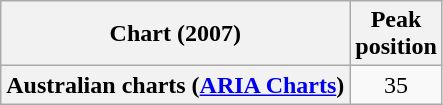<table class="wikitable sortable plainrowheaders" style="text-align:center">
<tr>
<th scope="col">Chart (2007)</th>
<th scope="col">Peak<br>position</th>
</tr>
<tr>
<th scope="row">Australian charts (<a href='#'>ARIA Charts</a>)</th>
<td>35</td>
</tr>
</table>
